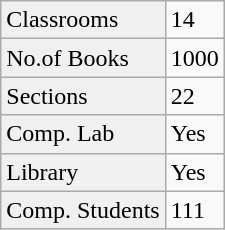<table class="wikitable">
<tr>
<td style="background:#F0F0F0">Classrooms</td>
<td>14</td>
</tr>
<tr>
<td style="background:#F0F0F0">No.of Books</td>
<td>1000</td>
</tr>
<tr>
<td style="background:#F0F0F0">Sections</td>
<td>22</td>
</tr>
<tr>
<td style="background:#F0F0F0">Comp. Lab</td>
<td>Yes</td>
</tr>
<tr>
<td style="background:#F0F0F0">Library</td>
<td>Yes</td>
</tr>
<tr>
<td style="background:#F0F0F0">Comp. Students</td>
<td>111</td>
</tr>
</table>
